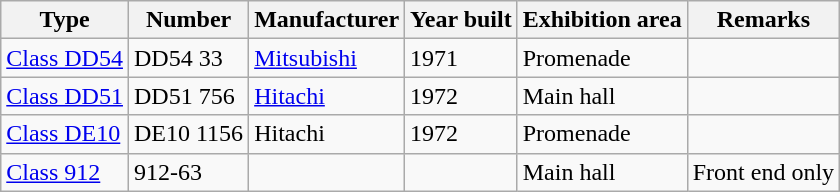<table class="wikitable">
<tr>
<th>Type</th>
<th>Number</th>
<th>Manufacturer</th>
<th>Year built</th>
<th>Exhibition area</th>
<th>Remarks</th>
</tr>
<tr>
<td><a href='#'>Class DD54</a></td>
<td>DD54 33</td>
<td><a href='#'>Mitsubishi</a></td>
<td>1971</td>
<td>Promenade</td>
<td></td>
</tr>
<tr>
<td><a href='#'>Class DD51</a></td>
<td>DD51 756</td>
<td><a href='#'>Hitachi</a></td>
<td>1972</td>
<td>Main hall</td>
<td></td>
</tr>
<tr>
<td><a href='#'>Class DE10</a></td>
<td>DE10 1156</td>
<td>Hitachi</td>
<td>1972</td>
<td>Promenade</td>
<td></td>
</tr>
<tr>
<td><a href='#'>Class 912</a></td>
<td>912-63</td>
<td></td>
<td></td>
<td>Main hall</td>
<td>Front end only</td>
</tr>
</table>
